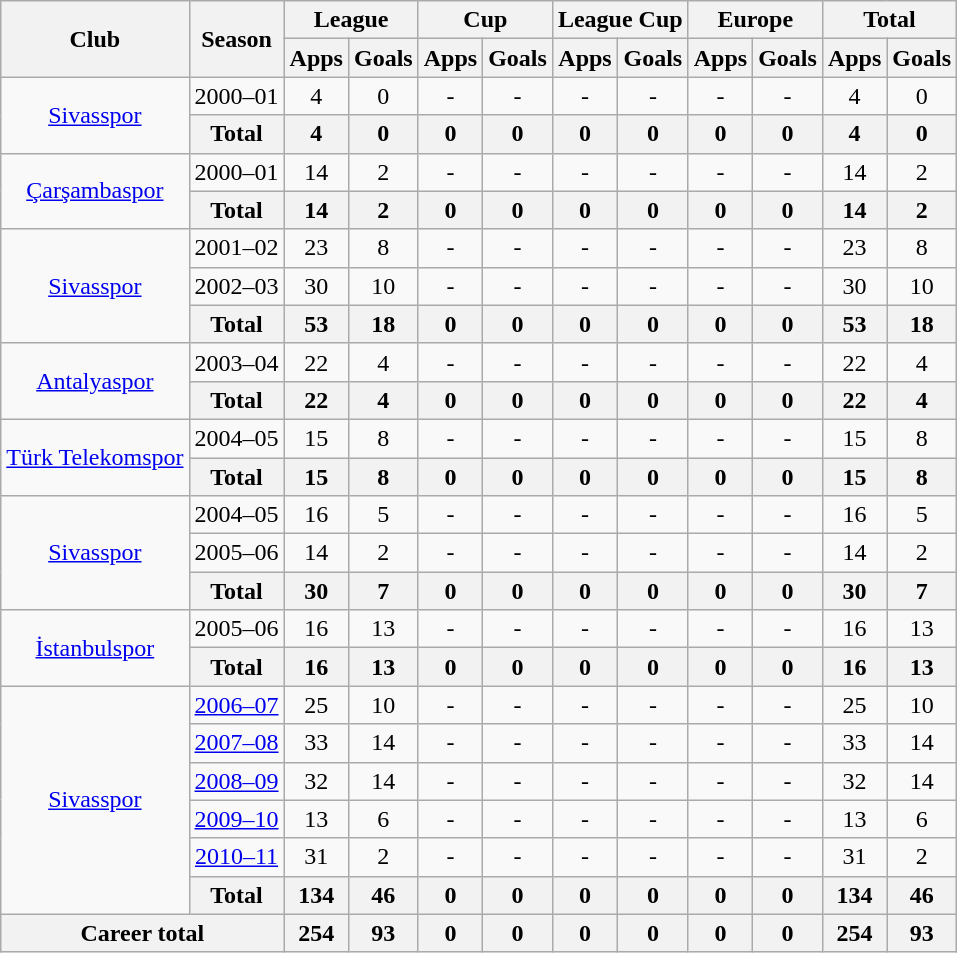<table class="wikitable" style="text-align: center;">
<tr>
<th rowspan=2>Club</th>
<th rowspan=2>Season</th>
<th colspan=2>League</th>
<th colspan=2>Cup</th>
<th colspan=2>League Cup</th>
<th colspan=2>Europe</th>
<th colspan=2>Total</th>
</tr>
<tr>
<th>Apps</th>
<th>Goals</th>
<th>Apps</th>
<th>Goals</th>
<th>Apps</th>
<th>Goals</th>
<th>Apps</th>
<th>Goals</th>
<th>Apps</th>
<th>Goals</th>
</tr>
<tr>
<td rowspan=2 valign="center"><a href='#'>Sivasspor</a></td>
<td>2000–01</td>
<td>4</td>
<td>0</td>
<td>-</td>
<td>-</td>
<td>-</td>
<td>-</td>
<td>-</td>
<td>-</td>
<td>4</td>
<td>0</td>
</tr>
<tr>
<th>Total</th>
<th>4</th>
<th>0</th>
<th>0</th>
<th>0</th>
<th>0</th>
<th>0</th>
<th>0</th>
<th>0</th>
<th>4</th>
<th>0</th>
</tr>
<tr>
<td rowspan=2 valign="center"><a href='#'>Çarşambaspor</a></td>
<td>2000–01</td>
<td>14</td>
<td>2</td>
<td>-</td>
<td>-</td>
<td>-</td>
<td>-</td>
<td>-</td>
<td>-</td>
<td>14</td>
<td>2</td>
</tr>
<tr>
<th>Total</th>
<th>14</th>
<th>2</th>
<th>0</th>
<th>0</th>
<th>0</th>
<th>0</th>
<th>0</th>
<th>0</th>
<th>14</th>
<th>2</th>
</tr>
<tr>
<td rowspan=3 valign="center"><a href='#'>Sivasspor</a></td>
<td>2001–02</td>
<td>23</td>
<td>8</td>
<td>-</td>
<td>-</td>
<td>-</td>
<td>-</td>
<td>-</td>
<td>-</td>
<td>23</td>
<td>8</td>
</tr>
<tr>
<td>2002–03</td>
<td>30</td>
<td>10</td>
<td>-</td>
<td>-</td>
<td>-</td>
<td>-</td>
<td>-</td>
<td>-</td>
<td>30</td>
<td>10</td>
</tr>
<tr>
<th>Total</th>
<th>53</th>
<th>18</th>
<th>0</th>
<th>0</th>
<th>0</th>
<th>0</th>
<th>0</th>
<th>0</th>
<th>53</th>
<th>18</th>
</tr>
<tr>
<td rowspan=2 valign="center"><a href='#'>Antalyaspor</a></td>
<td>2003–04</td>
<td>22</td>
<td>4</td>
<td>-</td>
<td>-</td>
<td>-</td>
<td>-</td>
<td>-</td>
<td>-</td>
<td>22</td>
<td>4</td>
</tr>
<tr>
<th>Total</th>
<th>22</th>
<th>4</th>
<th>0</th>
<th>0</th>
<th>0</th>
<th>0</th>
<th>0</th>
<th>0</th>
<th>22</th>
<th>4</th>
</tr>
<tr>
<td rowspan=2 valign="center"><a href='#'>Türk Telekomspor</a></td>
<td>2004–05</td>
<td>15</td>
<td>8</td>
<td>-</td>
<td>-</td>
<td>-</td>
<td>-</td>
<td>-</td>
<td>-</td>
<td>15</td>
<td>8</td>
</tr>
<tr>
<th>Total</th>
<th>15</th>
<th>8</th>
<th>0</th>
<th>0</th>
<th>0</th>
<th>0</th>
<th>0</th>
<th>0</th>
<th>15</th>
<th>8</th>
</tr>
<tr>
<td rowspan=3 valign="center"><a href='#'>Sivasspor</a></td>
<td>2004–05</td>
<td>16</td>
<td>5</td>
<td>-</td>
<td>-</td>
<td>-</td>
<td>-</td>
<td>-</td>
<td>-</td>
<td>16</td>
<td>5</td>
</tr>
<tr>
<td>2005–06</td>
<td>14</td>
<td>2</td>
<td>-</td>
<td>-</td>
<td>-</td>
<td>-</td>
<td>-</td>
<td>-</td>
<td>14</td>
<td>2</td>
</tr>
<tr>
<th>Total</th>
<th>30</th>
<th>7</th>
<th>0</th>
<th>0</th>
<th>0</th>
<th>0</th>
<th>0</th>
<th>0</th>
<th>30</th>
<th>7</th>
</tr>
<tr>
<td rowspan=2 valign="center"><a href='#'>İstanbulspor</a></td>
<td>2005–06</td>
<td>16</td>
<td>13</td>
<td>-</td>
<td>-</td>
<td>-</td>
<td>-</td>
<td>-</td>
<td>-</td>
<td>16</td>
<td>13</td>
</tr>
<tr>
<th>Total</th>
<th>16</th>
<th>13</th>
<th>0</th>
<th>0</th>
<th>0</th>
<th>0</th>
<th>0</th>
<th>0</th>
<th>16</th>
<th>13</th>
</tr>
<tr>
<td rowspan=6 valign="center"><a href='#'>Sivasspor</a></td>
<td><a href='#'>2006–07</a></td>
<td>25</td>
<td>10</td>
<td>-</td>
<td>-</td>
<td>-</td>
<td>-</td>
<td>-</td>
<td>-</td>
<td>25</td>
<td>10</td>
</tr>
<tr>
<td><a href='#'>2007–08</a></td>
<td>33</td>
<td>14</td>
<td>-</td>
<td>-</td>
<td>-</td>
<td>-</td>
<td>-</td>
<td>-</td>
<td>33</td>
<td>14</td>
</tr>
<tr>
<td><a href='#'>2008–09</a></td>
<td>32</td>
<td>14</td>
<td>-</td>
<td>-</td>
<td>-</td>
<td>-</td>
<td>-</td>
<td>-</td>
<td>32</td>
<td>14</td>
</tr>
<tr>
<td><a href='#'>2009–10</a></td>
<td>13</td>
<td>6</td>
<td>-</td>
<td>-</td>
<td>-</td>
<td>-</td>
<td>-</td>
<td>-</td>
<td>13</td>
<td>6</td>
</tr>
<tr>
<td><a href='#'>2010–11</a></td>
<td>31</td>
<td>2</td>
<td>-</td>
<td>-</td>
<td>-</td>
<td>-</td>
<td>-</td>
<td>-</td>
<td>31</td>
<td>2</td>
</tr>
<tr>
<th>Total</th>
<th>134</th>
<th>46</th>
<th>0</th>
<th>0</th>
<th>0</th>
<th>0</th>
<th>0</th>
<th>0</th>
<th>134</th>
<th>46</th>
</tr>
<tr>
<th colspan=2>Career total</th>
<th>254</th>
<th>93</th>
<th>0</th>
<th>0</th>
<th>0</th>
<th>0</th>
<th>0</th>
<th>0</th>
<th>254</th>
<th>93</th>
</tr>
</table>
